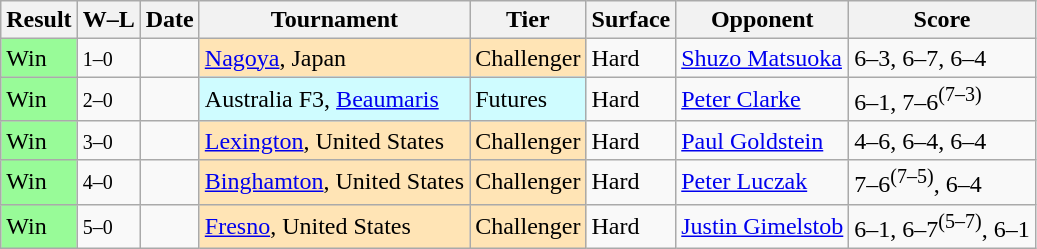<table class="sortable wikitable">
<tr>
<th>Result</th>
<th class="unsortable">W–L</th>
<th>Date</th>
<th>Tournament</th>
<th>Tier</th>
<th>Surface</th>
<th>Opponent</th>
<th class="unsortable">Score</th>
</tr>
<tr>
<td style="background:#98fb98;">Win</td>
<td><small>1–0</small></td>
<td></td>
<td style="background:moccasin;"><a href='#'>Nagoya</a>, Japan</td>
<td style="background:moccasin;">Challenger</td>
<td>Hard</td>
<td> <a href='#'>Shuzo Matsuoka</a></td>
<td>6–3, 6–7, 6–4</td>
</tr>
<tr>
<td style="background:#98fb98;">Win</td>
<td><small>2–0</small></td>
<td></td>
<td style="background:#cffcff;">Australia F3, <a href='#'>Beaumaris</a></td>
<td style="background:#cffcff;">Futures</td>
<td>Hard</td>
<td> <a href='#'>Peter Clarke</a></td>
<td>6–1, 7–6<sup>(7–3)</sup></td>
</tr>
<tr>
<td style="background:#98fb98;">Win</td>
<td><small>3–0</small></td>
<td></td>
<td style="background:moccasin;"><a href='#'>Lexington</a>, United States</td>
<td style="background:moccasin;">Challenger</td>
<td>Hard</td>
<td> <a href='#'>Paul Goldstein</a></td>
<td>4–6, 6–4, 6–4</td>
</tr>
<tr>
<td style="background:#98fb98;">Win</td>
<td><small>4–0</small></td>
<td></td>
<td style="background:moccasin;"><a href='#'>Binghamton</a>, United States</td>
<td style="background:moccasin;">Challenger</td>
<td>Hard</td>
<td> <a href='#'>Peter Luczak</a></td>
<td>7–6<sup>(7–5)</sup>, 6–4</td>
</tr>
<tr>
<td style="background:#98fb98;">Win</td>
<td><small>5–0</small></td>
<td></td>
<td style="background:moccasin;"><a href='#'>Fresno</a>, United States</td>
<td style="background:moccasin;">Challenger</td>
<td>Hard</td>
<td> <a href='#'>Justin Gimelstob</a></td>
<td>6–1, 6–7<sup>(5–7)</sup>, 6–1</td>
</tr>
</table>
